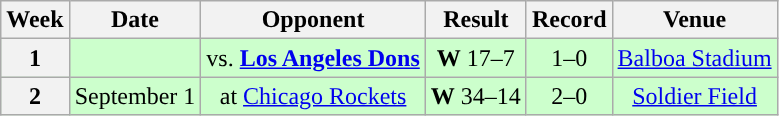<table class="wikitable" style="text-align:center">
<tr>
<th>Week</th>
<th>Date</th>
<th>Opponent</th>
<th>Result</th>
<th>Record</th>
<th>Venue</th>
</tr>
<tr style="background:#cfc">
<th>1</th>
<td></td>
<td>vs. <strong><a href='#'>Los Angeles Dons</a></strong></td>
<td><strong>W</strong> 17–7</td>
<td>1–0</td>
<td><a href='#'>Balboa Stadium</a></td>
</tr>
<tr style="background:#cfc">
<th>2</th>
<td>September 1</td>
<td>at <a href='#'>Chicago Rockets</a></td>
<td><strong>W</strong> 34–14</td>
<td>2–0</td>
<td><a href='#'>Soldier Field</a></td>
</tr>
</table>
